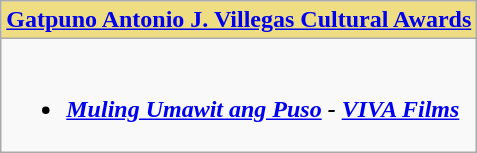<table class=wikitable>
<tr>
<th style="background:#EEDD82; width:100%"><a href='#'>Gatpuno Antonio J. Villegas Cultural Awards</a></th>
</tr>
<tr>
<td valign="top"><br><ul><li><strong><em><a href='#'>Muling Umawit ang Puso</a><em> - <a href='#'>VIVA Films</a><strong></li></ul></td>
</tr>
</table>
